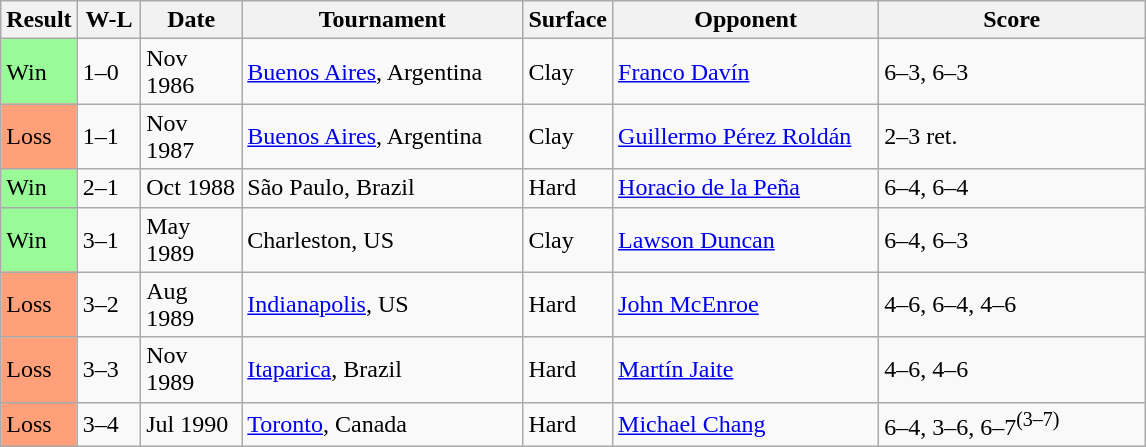<table class="sortable wikitable">
<tr>
<th style="width:40px">Result</th>
<th style="width:35px" class="unsortable">W-L</th>
<th style="width:60px">Date</th>
<th style="width:180px">Tournament</th>
<th style="width:50px">Surface</th>
<th style="width:170px">Opponent</th>
<th style="width:170px" class="unsortable">Score</th>
</tr>
<tr>
<td style="background:#98fb98;">Win</td>
<td>1–0</td>
<td>Nov 1986</td>
<td><a href='#'>Buenos Aires</a>, Argentina</td>
<td>Clay</td>
<td> <a href='#'>Franco Davín</a></td>
<td>6–3, 6–3</td>
</tr>
<tr>
<td style="background:#ffa07a;">Loss</td>
<td>1–1</td>
<td>Nov 1987</td>
<td><a href='#'>Buenos Aires</a>, Argentina</td>
<td>Clay</td>
<td> <a href='#'>Guillermo Pérez Roldán</a></td>
<td>2–3 ret.</td>
</tr>
<tr>
<td style="background:#98fb98;">Win</td>
<td>2–1</td>
<td>Oct 1988</td>
<td>São Paulo, Brazil</td>
<td>Hard</td>
<td> <a href='#'>Horacio de la Peña</a></td>
<td>6–4, 6–4</td>
</tr>
<tr>
<td style="background:#98fb98;">Win</td>
<td>3–1</td>
<td>May 1989</td>
<td>Charleston, US</td>
<td>Clay</td>
<td> <a href='#'>Lawson Duncan</a></td>
<td>6–4, 6–3</td>
</tr>
<tr>
<td style="background:#ffa07a;">Loss</td>
<td>3–2</td>
<td>Aug 1989</td>
<td><a href='#'>Indianapolis</a>, US</td>
<td>Hard</td>
<td> <a href='#'>John McEnroe</a></td>
<td>4–6, 6–4, 4–6</td>
</tr>
<tr>
<td style="background:#ffa07a;">Loss</td>
<td>3–3</td>
<td>Nov 1989</td>
<td><a href='#'>Itaparica</a>, Brazil</td>
<td>Hard</td>
<td> <a href='#'>Martín Jaite</a></td>
<td>4–6, 4–6</td>
</tr>
<tr>
<td style="background:#ffa07a;">Loss</td>
<td>3–4</td>
<td>Jul 1990</td>
<td><a href='#'>Toronto</a>, Canada</td>
<td>Hard</td>
<td>  <a href='#'>Michael Chang</a></td>
<td>6–4, 3–6, 6–7<sup>(3–7)</sup></td>
</tr>
</table>
